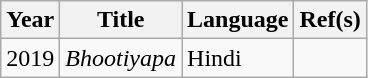<table class="wikitable sortable">
<tr>
<th>Year</th>
<th>Title</th>
<th>Language</th>
<th>Ref(s)</th>
</tr>
<tr>
<td>2019</td>
<td><em>Bhootiyapa</em></td>
<td>Hindi</td>
<td></td>
</tr>
</table>
